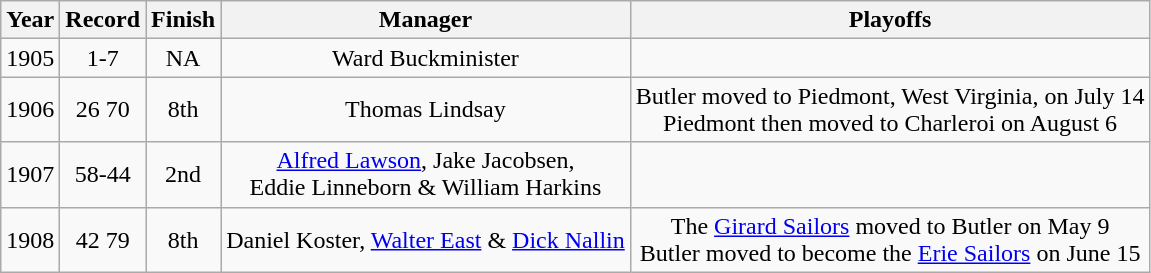<table class="wikitable">
<tr>
<th>Year</th>
<th>Record</th>
<th>Finish</th>
<th>Manager</th>
<th>Playoffs</th>
</tr>
<tr align=center>
<td>1905</td>
<td>1-7</td>
<td>NA</td>
<td>Ward Buckminister</td>
<td></td>
</tr>
<tr align=center>
<td>1906</td>
<td>26 70</td>
<td>8th</td>
<td>Thomas Lindsay</td>
<td>Butler moved to Piedmont, West Virginia, on July 14<br> Piedmont then moved to Charleroi on August 6</td>
</tr>
<tr align=center>
<td>1907</td>
<td>58-44</td>
<td>2nd</td>
<td><a href='#'>Alfred Lawson</a>, Jake Jacobsen, <br>Eddie Linneborn & William Harkins</td>
<td></td>
</tr>
<tr align=center>
<td>1908</td>
<td>42 79</td>
<td>8th</td>
<td>Daniel Koster, <a href='#'>Walter East</a> & <a href='#'>Dick Nallin</a></td>
<td>The <a href='#'>Girard Sailors</a> moved to Butler on May 9 <br> Butler moved to become the <a href='#'>Erie Sailors</a> on June 15</td>
</tr>
</table>
